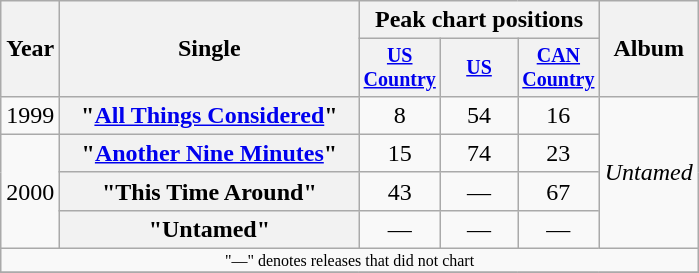<table class="wikitable plainrowheaders" style="text-align:center;">
<tr>
<th rowspan="2">Year</th>
<th rowspan="2" style="width:12em;">Single</th>
<th colspan="3">Peak chart positions</th>
<th rowspan="2">Album</th>
</tr>
<tr style="font-size:smaller;">
<th width="45"><a href='#'>US Country</a><br></th>
<th width="45"><a href='#'>US</a><br></th>
<th width="45"><a href='#'>CAN Country</a><br></th>
</tr>
<tr>
<td>1999</td>
<th scope="row">"<a href='#'>All Things Considered</a>"</th>
<td>8</td>
<td>54</td>
<td>16</td>
<td align="left" rowspan="4"><em>Untamed</em></td>
</tr>
<tr>
<td rowspan="3">2000</td>
<th scope="row">"<a href='#'>Another Nine Minutes</a>"</th>
<td>15</td>
<td>74</td>
<td>23</td>
</tr>
<tr>
<th scope="row">"This Time Around"</th>
<td>43</td>
<td>—</td>
<td>67</td>
</tr>
<tr>
<th scope="row">"Untamed"</th>
<td>—</td>
<td>—</td>
<td>—</td>
</tr>
<tr>
<td colspan="6" style="font-size:8pt">"—" denotes releases that did not chart</td>
</tr>
<tr>
</tr>
</table>
